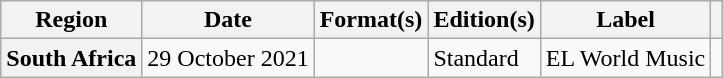<table class="wikitable plainrowheaders">
<tr>
<th scope="col">Region</th>
<th scope="col">Date</th>
<th scope="col">Format(s)</th>
<th scope="col">Edition(s)</th>
<th scope="col">Label</th>
<th scope="col"></th>
</tr>
<tr>
<th scope="row">South Africa</th>
<td>29 October 2021</td>
<td></td>
<td>Standard</td>
<td>EL World Music</td>
<td></td>
</tr>
</table>
